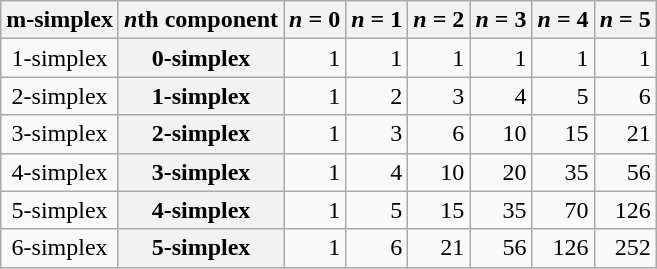<table class="wikitable">
<tr | align="right">
<th>m-simplex</th>
<th><em>n</em>th component</th>
<th><em>n</em> = 0</th>
<th><em>n</em> = 1</th>
<th><em>n</em> = 2</th>
<th><em>n</em> = 3</th>
<th><em>n</em> = 4</th>
<th><em>n</em> = 5</th>
</tr>
<tr | align="right">
<td align="center">1-simplex</td>
<th>0-simplex</th>
<td>1</td>
<td>1</td>
<td>1</td>
<td>1</td>
<td>1</td>
<td>1</td>
</tr>
<tr | align="right">
<td align="center">2-simplex</td>
<th>1-simplex</th>
<td>1</td>
<td>2</td>
<td>3</td>
<td>4</td>
<td>5</td>
<td>6</td>
</tr>
<tr | align="right">
<td align="center">3-simplex</td>
<th>2-simplex</th>
<td>1</td>
<td>3</td>
<td>6</td>
<td>10</td>
<td>15</td>
<td>21</td>
</tr>
<tr | align="right">
<td align="center">4-simplex</td>
<th>3-simplex</th>
<td>1</td>
<td>4</td>
<td>10</td>
<td>20</td>
<td>35</td>
<td>56</td>
</tr>
<tr | align="right">
<td align="center">5-simplex</td>
<th>4-simplex</th>
<td>1</td>
<td>5</td>
<td>15</td>
<td>35</td>
<td>70</td>
<td>126</td>
</tr>
<tr | align="right">
<td align="center">6-simplex</td>
<th>5-simplex</th>
<td>1</td>
<td>6</td>
<td>21</td>
<td>56</td>
<td>126</td>
<td>252</td>
</tr>
</table>
